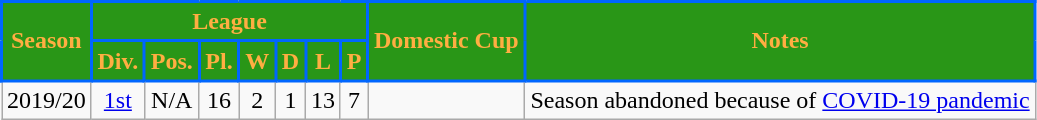<table class="wikitable">
<tr style="background:#FDFD07;">
<th rowspan="2" ! style="background:#299617; color:#FFAE42; border:2px solid #0066FF;" scope="col">Season</th>
<th colspan="7" ! style="background:#299617; color:#FFAE42; border:2px solid #0066FF;" scope="col">League</th>
<th rowspan="2" ! style="background:#299617; color:#FFAE42; border:2px solid #0066FF;" scope="col">Domestic Cup</th>
<th rowspan="2" ! style="background:#299617; color:#FFAE42; border:2px solid #0066FF;" scope="col">Notes</th>
</tr>
<tr>
<th style="background:#299617; color:#FFAE42; border:2px solid #0066FF;" scope="col">Div.</th>
<th style="background:#299617; color:#FFAE42; border:2px solid #0066FF;" scope="col">Pos.</th>
<th style="background:#299617; color:#FFAE42; border:2px solid #0066FF;" scope="col">Pl.</th>
<th style="background:#299617; color:#FFAE42; border:2px solid #0066FF;" scope="col">W</th>
<th style="background:#299617; color:#FFAE42; border:2px solid #0066FF;" scope="col">D</th>
<th style="background:#299617; color:#FFAE42; border:2px solid #0066FF;" scope="col">L</th>
<th style="background:#299617; color:#FFAE42; border:2px solid #0066FF;" scope="col">P</th>
</tr>
<tr>
<td align=center>2019/20</td>
<td align=center><a href='#'>1st</a></td>
<td style="text-align:center; ">N/A</td>
<td align=center>16</td>
<td align=center>2</td>
<td align=center>1</td>
<td align=center>13</td>
<td align=center>7</td>
<td align=center></td>
<td>Season abandoned because of <a href='#'>COVID-19 pandemic</a></td>
</tr>
</table>
